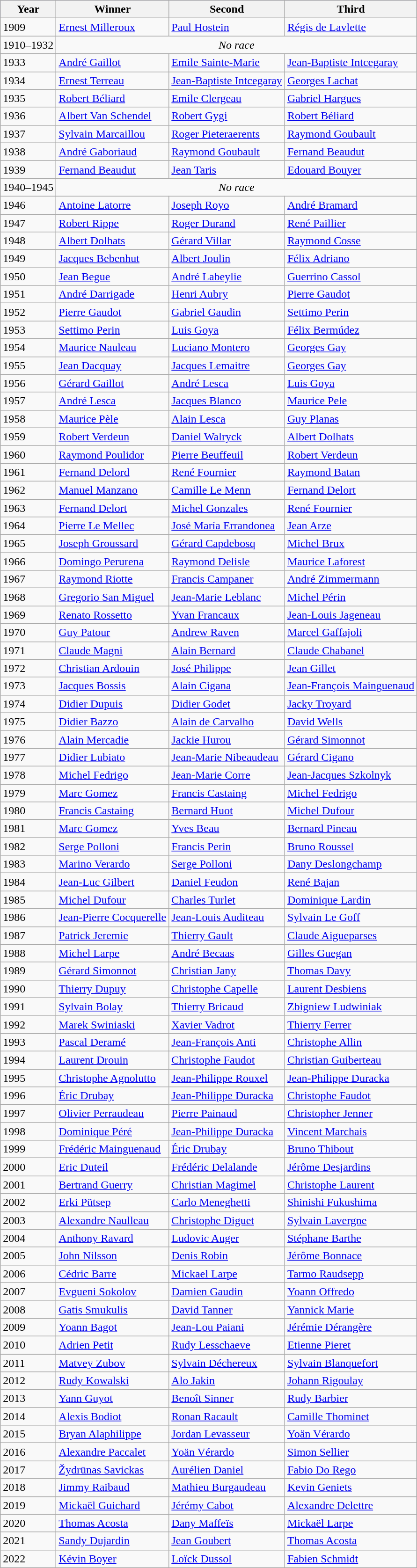<table class=wikitable>
<tr style="background:#ccccff;">
<th>Year</th>
<th>Winner</th>
<th>Second</th>
<th>Third</th>
</tr>
<tr>
<td>1909</td>
<td> <a href='#'>Ernest Milleroux</a></td>
<td> <a href='#'>Paul Hostein</a></td>
<td> <a href='#'>Régis de Lavlette</a></td>
</tr>
<tr>
<td>1910–1932</td>
<td colspan=3 align=center><em>No race</em></td>
</tr>
<tr>
<td>1933</td>
<td> <a href='#'>André Gaillot</a></td>
<td> <a href='#'>Emile Sainte-Marie</a></td>
<td> <a href='#'>Jean-Baptiste Intcegaray</a></td>
</tr>
<tr>
<td>1934</td>
<td> <a href='#'>Ernest Terreau</a></td>
<td> <a href='#'>Jean-Baptiste Intcegaray</a></td>
<td> <a href='#'>Georges Lachat</a></td>
</tr>
<tr>
<td>1935</td>
<td> <a href='#'>Robert Béliard</a></td>
<td> <a href='#'>Emile Clergeau</a></td>
<td> <a href='#'>Gabriel Hargues</a></td>
</tr>
<tr>
<td>1936</td>
<td> <a href='#'>Albert Van Schendel</a></td>
<td> <a href='#'>Robert Gygi</a></td>
<td> <a href='#'>Robert Béliard</a></td>
</tr>
<tr>
<td>1937</td>
<td> <a href='#'>Sylvain Marcaillou</a></td>
<td> <a href='#'>Roger Pieteraerents</a></td>
<td> <a href='#'>Raymond Goubault</a></td>
</tr>
<tr>
<td>1938</td>
<td> <a href='#'>André Gaboriaud</a></td>
<td> <a href='#'>Raymond Goubault</a></td>
<td> <a href='#'>Fernand Beaudut</a></td>
</tr>
<tr>
<td>1939</td>
<td> <a href='#'>Fernand Beaudut</a></td>
<td> <a href='#'>Jean Taris</a></td>
<td> <a href='#'>Edouard Bouyer</a></td>
</tr>
<tr>
<td>1940–1945</td>
<td colspan=3 align=center><em>No race</em></td>
</tr>
<tr>
<td>1946</td>
<td> <a href='#'>Antoine Latorre</a></td>
<td> <a href='#'>Joseph Royo</a></td>
<td> <a href='#'>André Bramard</a></td>
</tr>
<tr>
<td>1947</td>
<td> <a href='#'>Robert Rippe</a></td>
<td> <a href='#'>Roger Durand</a></td>
<td> <a href='#'>René Paillier</a></td>
</tr>
<tr>
<td>1948</td>
<td> <a href='#'>Albert Dolhats</a></td>
<td> <a href='#'>Gérard Villar</a></td>
<td> <a href='#'>Raymond Cosse</a></td>
</tr>
<tr>
<td>1949</td>
<td> <a href='#'>Jacques Bebenhut</a></td>
<td> <a href='#'>Albert Joulin</a></td>
<td> <a href='#'>Félix Adriano</a></td>
</tr>
<tr>
<td>1950</td>
<td> <a href='#'>Jean Begue</a></td>
<td> <a href='#'>André Labeylie</a></td>
<td> <a href='#'>Guerrino Cassol</a></td>
</tr>
<tr>
<td>1951</td>
<td> <a href='#'>André Darrigade</a></td>
<td> <a href='#'>Henri Aubry</a></td>
<td> <a href='#'>Pierre Gaudot</a></td>
</tr>
<tr>
<td>1952</td>
<td> <a href='#'>Pierre Gaudot</a></td>
<td> <a href='#'>Gabriel Gaudin</a></td>
<td> <a href='#'>Settimo Perin</a></td>
</tr>
<tr>
<td>1953</td>
<td> <a href='#'>Settimo Perin</a></td>
<td> <a href='#'>Luis Goya</a></td>
<td> <a href='#'>Félix Bermúdez</a></td>
</tr>
<tr>
<td>1954</td>
<td> <a href='#'>Maurice Nauleau</a></td>
<td> <a href='#'>Luciano Montero</a></td>
<td> <a href='#'>Georges Gay</a></td>
</tr>
<tr>
<td>1955</td>
<td> <a href='#'>Jean Dacquay</a></td>
<td> <a href='#'>Jacques Lemaitre</a></td>
<td> <a href='#'>Georges Gay</a></td>
</tr>
<tr>
<td>1956</td>
<td> <a href='#'>Gérard Gaillot</a></td>
<td> <a href='#'>André Lesca</a></td>
<td> <a href='#'>Luis Goya</a></td>
</tr>
<tr>
<td>1957</td>
<td> <a href='#'>André Lesca</a></td>
<td> <a href='#'>Jacques Blanco</a></td>
<td> <a href='#'>Maurice Pele</a></td>
</tr>
<tr>
<td>1958</td>
<td> <a href='#'>Maurice Pèle</a></td>
<td> <a href='#'>Alain Lesca</a></td>
<td> <a href='#'>Guy Planas</a></td>
</tr>
<tr>
<td>1959</td>
<td> <a href='#'>Robert Verdeun</a></td>
<td> <a href='#'>Daniel Walryck</a></td>
<td> <a href='#'>Albert Dolhats</a></td>
</tr>
<tr>
<td>1960</td>
<td> <a href='#'>Raymond Poulidor</a></td>
<td> <a href='#'>Pierre Beuffeuil</a></td>
<td> <a href='#'>Robert Verdeun</a></td>
</tr>
<tr>
<td>1961</td>
<td> <a href='#'>Fernand Delord</a></td>
<td> <a href='#'>René Fournier</a></td>
<td> <a href='#'>Raymond Batan</a></td>
</tr>
<tr>
<td>1962</td>
<td> <a href='#'>Manuel Manzano</a></td>
<td> <a href='#'>Camille Le Menn</a></td>
<td> <a href='#'>Fernand Delort</a></td>
</tr>
<tr>
<td>1963</td>
<td> <a href='#'>Fernand Delort</a></td>
<td> <a href='#'>Michel Gonzales</a></td>
<td> <a href='#'>René Fournier</a></td>
</tr>
<tr>
<td>1964</td>
<td> <a href='#'>Pierre Le Mellec</a></td>
<td> <a href='#'>José María Errandonea</a></td>
<td> <a href='#'>Jean Arze</a></td>
</tr>
<tr>
<td>1965</td>
<td> <a href='#'>Joseph Groussard</a></td>
<td> <a href='#'>Gérard Capdebosq</a></td>
<td> <a href='#'>Michel Brux</a></td>
</tr>
<tr>
<td>1966</td>
<td> <a href='#'>Domingo Perurena</a></td>
<td> <a href='#'>Raymond Delisle</a></td>
<td> <a href='#'>Maurice Laforest</a></td>
</tr>
<tr>
<td>1967</td>
<td> <a href='#'>Raymond Riotte</a></td>
<td> <a href='#'>Francis Campaner</a></td>
<td> <a href='#'>André Zimmermann</a></td>
</tr>
<tr>
<td>1968</td>
<td> <a href='#'>Gregorio San Miguel</a></td>
<td> <a href='#'>Jean-Marie Leblanc</a></td>
<td> <a href='#'>Michel Périn</a></td>
</tr>
<tr>
<td>1969</td>
<td> <a href='#'>Renato Rossetto</a></td>
<td> <a href='#'>Yvan Francaux</a></td>
<td> <a href='#'>Jean-Louis Jageneau</a></td>
</tr>
<tr>
<td>1970</td>
<td> <a href='#'>Guy Patour</a></td>
<td> <a href='#'>Andrew Raven</a></td>
<td> <a href='#'>Marcel Gaffajoli</a></td>
</tr>
<tr>
<td>1971</td>
<td> <a href='#'>Claude Magni</a></td>
<td> <a href='#'>Alain Bernard</a></td>
<td> <a href='#'>Claude Chabanel</a></td>
</tr>
<tr>
<td>1972</td>
<td> <a href='#'>Christian Ardouin</a></td>
<td> <a href='#'>José Philippe</a></td>
<td> <a href='#'>Jean Gillet</a></td>
</tr>
<tr>
<td>1973</td>
<td> <a href='#'>Jacques Bossis</a></td>
<td> <a href='#'>Alain Cigana</a></td>
<td> <a href='#'>Jean-François Mainguenaud</a></td>
</tr>
<tr>
<td>1974</td>
<td> <a href='#'>Didier Dupuis</a></td>
<td> <a href='#'>Didier Godet</a></td>
<td> <a href='#'>Jacky Troyard</a></td>
</tr>
<tr>
<td>1975</td>
<td> <a href='#'>Didier Bazzo</a></td>
<td> <a href='#'>Alain de Carvalho</a></td>
<td> <a href='#'>David Wells</a></td>
</tr>
<tr>
<td>1976</td>
<td> <a href='#'>Alain Mercadie</a></td>
<td> <a href='#'>Jackie Hurou</a></td>
<td> <a href='#'>Gérard Simonnot</a></td>
</tr>
<tr>
<td>1977</td>
<td> <a href='#'>Didier Lubiato</a></td>
<td> <a href='#'>Jean-Marie Nibeaudeau</a></td>
<td> <a href='#'>Gérard Cigano</a></td>
</tr>
<tr>
<td>1978</td>
<td> <a href='#'>Michel Fedrigo</a></td>
<td> <a href='#'>Jean-Marie Corre</a></td>
<td> <a href='#'>Jean-Jacques Szkolnyk</a></td>
</tr>
<tr>
<td>1979</td>
<td> <a href='#'>Marc Gomez</a></td>
<td> <a href='#'>Francis Castaing</a></td>
<td> <a href='#'>Michel Fedrigo</a></td>
</tr>
<tr>
<td>1980</td>
<td> <a href='#'>Francis Castaing</a></td>
<td> <a href='#'>Bernard Huot</a></td>
<td> <a href='#'>Michel Dufour</a></td>
</tr>
<tr>
<td>1981</td>
<td> <a href='#'>Marc Gomez</a></td>
<td> <a href='#'>Yves Beau</a></td>
<td> <a href='#'>Bernard Pineau</a></td>
</tr>
<tr>
<td>1982</td>
<td> <a href='#'>Serge Polloni</a></td>
<td> <a href='#'>Francis Perin</a></td>
<td> <a href='#'>Bruno Roussel</a></td>
</tr>
<tr>
<td>1983</td>
<td> <a href='#'>Marino Verardo</a></td>
<td> <a href='#'>Serge Polloni</a></td>
<td> <a href='#'>Dany Deslongchamp</a></td>
</tr>
<tr>
<td>1984</td>
<td> <a href='#'>Jean-Luc Gilbert</a></td>
<td> <a href='#'>Daniel Feudon</a></td>
<td> <a href='#'>René Bajan</a></td>
</tr>
<tr>
<td>1985</td>
<td> <a href='#'>Michel Dufour</a></td>
<td> <a href='#'>Charles Turlet</a></td>
<td> <a href='#'>Dominique Lardin</a></td>
</tr>
<tr>
<td>1986</td>
<td> <a href='#'>Jean-Pierre Cocquerelle</a></td>
<td> <a href='#'>Jean-Louis Auditeau</a></td>
<td> <a href='#'>Sylvain Le Goff</a></td>
</tr>
<tr>
<td>1987</td>
<td> <a href='#'>Patrick Jeremie</a></td>
<td> <a href='#'>Thierry Gault</a></td>
<td> <a href='#'>Claude Aigueparses</a></td>
</tr>
<tr>
<td>1988</td>
<td> <a href='#'>Michel Larpe</a></td>
<td> <a href='#'>André Becaas</a></td>
<td> <a href='#'>Gilles Guegan</a></td>
</tr>
<tr>
<td>1989</td>
<td> <a href='#'>Gérard Simonnot</a></td>
<td> <a href='#'>Christian Jany</a></td>
<td> <a href='#'>Thomas Davy</a></td>
</tr>
<tr>
<td>1990</td>
<td> <a href='#'>Thierry Dupuy</a></td>
<td> <a href='#'>Christophe Capelle</a></td>
<td> <a href='#'>Laurent Desbiens</a></td>
</tr>
<tr>
<td>1991</td>
<td> <a href='#'>Sylvain Bolay</a></td>
<td> <a href='#'>Thierry Bricaud</a></td>
<td> <a href='#'>Zbigniew Ludwiniak</a></td>
</tr>
<tr>
<td>1992</td>
<td> <a href='#'>Marek Swiniaski</a></td>
<td> <a href='#'>Xavier Vadrot</a></td>
<td> <a href='#'>Thierry Ferrer</a></td>
</tr>
<tr>
<td>1993</td>
<td> <a href='#'>Pascal Deramé</a></td>
<td> <a href='#'>Jean-François Anti</a></td>
<td> <a href='#'>Christophe Allin</a></td>
</tr>
<tr>
<td>1994</td>
<td> <a href='#'>Laurent Drouin</a></td>
<td> <a href='#'>Christophe Faudot</a></td>
<td> <a href='#'>Christian Guiberteau</a></td>
</tr>
<tr>
<td>1995</td>
<td> <a href='#'>Christophe Agnolutto</a></td>
<td> <a href='#'>Jean-Philippe Rouxel</a></td>
<td> <a href='#'>Jean-Philippe Duracka</a></td>
</tr>
<tr>
<td>1996</td>
<td> <a href='#'>Éric Drubay</a></td>
<td> <a href='#'>Jean-Philippe Duracka</a></td>
<td> <a href='#'>Christophe Faudot</a></td>
</tr>
<tr>
<td>1997</td>
<td> <a href='#'>Olivier Perraudeau</a></td>
<td> <a href='#'>Pierre Painaud</a></td>
<td> <a href='#'>Christopher Jenner</a></td>
</tr>
<tr>
<td>1998</td>
<td> <a href='#'>Dominique Péré</a></td>
<td> <a href='#'>Jean-Philippe Duracka</a></td>
<td> <a href='#'>Vincent Marchais</a></td>
</tr>
<tr>
<td>1999</td>
<td> <a href='#'>Frédéric Mainguenaud</a></td>
<td> <a href='#'>Éric Drubay</a></td>
<td> <a href='#'>Bruno Thibout</a></td>
</tr>
<tr>
<td>2000</td>
<td> <a href='#'>Eric Duteil</a></td>
<td> <a href='#'>Frédéric Delalande</a></td>
<td> <a href='#'>Jérôme Desjardins</a></td>
</tr>
<tr>
<td>2001</td>
<td> <a href='#'>Bertrand Guerry</a></td>
<td> <a href='#'>Christian Magimel</a></td>
<td> <a href='#'>Christophe Laurent</a></td>
</tr>
<tr>
<td>2002</td>
<td> <a href='#'>Erki Pütsep</a></td>
<td> <a href='#'>Carlo Meneghetti</a></td>
<td> <a href='#'>Shinishi Fukushima</a></td>
</tr>
<tr>
<td>2003</td>
<td> <a href='#'>Alexandre Naulleau</a></td>
<td> <a href='#'>Christophe Diguet</a></td>
<td> <a href='#'>Sylvain Lavergne</a></td>
</tr>
<tr>
<td>2004</td>
<td> <a href='#'>Anthony Ravard</a></td>
<td> <a href='#'>Ludovic Auger</a></td>
<td> <a href='#'>Stéphane Barthe</a></td>
</tr>
<tr>
<td>2005</td>
<td> <a href='#'>John Nilsson</a></td>
<td> <a href='#'>Denis Robin</a></td>
<td> <a href='#'>Jérôme Bonnace</a></td>
</tr>
<tr>
<td>2006</td>
<td> <a href='#'>Cédric Barre</a></td>
<td> <a href='#'>Mickael Larpe</a></td>
<td> <a href='#'>Tarmo Raudsepp</a></td>
</tr>
<tr>
<td>2007</td>
<td> <a href='#'>Evgueni Sokolov</a></td>
<td> <a href='#'>Damien Gaudin</a></td>
<td> <a href='#'>Yoann Offredo</a></td>
</tr>
<tr>
<td>2008</td>
<td> <a href='#'>Gatis Smukulis</a></td>
<td> <a href='#'>David Tanner</a></td>
<td> <a href='#'>Yannick Marie</a></td>
</tr>
<tr>
<td>2009</td>
<td> <a href='#'>Yoann Bagot</a></td>
<td> <a href='#'>Jean-Lou Paiani</a></td>
<td> <a href='#'>Jérémie Dérangère</a></td>
</tr>
<tr>
<td>2010</td>
<td> <a href='#'>Adrien Petit</a></td>
<td> <a href='#'>Rudy Lesschaeve</a></td>
<td> <a href='#'>Etienne Pieret</a></td>
</tr>
<tr>
<td>2011</td>
<td> <a href='#'>Matvey Zubov</a></td>
<td> <a href='#'>Sylvain Déchereux</a></td>
<td> <a href='#'>Sylvain Blanquefort</a></td>
</tr>
<tr>
<td>2012</td>
<td> <a href='#'>Rudy Kowalski</a></td>
<td> <a href='#'>Alo Jakin</a></td>
<td> <a href='#'>Johann Rigoulay</a></td>
</tr>
<tr>
<td>2013</td>
<td> <a href='#'>Yann Guyot</a></td>
<td> <a href='#'>Benoît Sinner</a></td>
<td> <a href='#'>Rudy Barbier</a></td>
</tr>
<tr>
<td>2014</td>
<td> <a href='#'>Alexis Bodiot</a></td>
<td> <a href='#'>Ronan Racault</a></td>
<td> <a href='#'>Camille Thominet</a></td>
</tr>
<tr>
<td>2015</td>
<td> <a href='#'>Bryan Alaphilippe</a></td>
<td> <a href='#'>Jordan Levasseur</a></td>
<td> <a href='#'>Yoän Vérardo</a></td>
</tr>
<tr>
<td>2016</td>
<td> <a href='#'>Alexandre Paccalet</a></td>
<td> <a href='#'>Yoän Vérardo</a></td>
<td> <a href='#'>Simon Sellier</a></td>
</tr>
<tr>
<td>2017</td>
<td> <a href='#'>Žydrūnas Savickas</a></td>
<td> <a href='#'>Aurélien Daniel</a></td>
<td> <a href='#'>Fabio Do Rego</a></td>
</tr>
<tr>
<td>2018</td>
<td> <a href='#'>Jimmy Raibaud</a></td>
<td> <a href='#'>Mathieu Burgaudeau</a></td>
<td> <a href='#'>Kevin Geniets</a></td>
</tr>
<tr>
<td>2019</td>
<td> <a href='#'>Mickaël Guichard</a></td>
<td> <a href='#'>Jérémy Cabot</a></td>
<td> <a href='#'>Alexandre Delettre</a></td>
</tr>
<tr>
<td>2020</td>
<td> <a href='#'>Thomas Acosta</a></td>
<td> <a href='#'>Dany Maffeïs</a></td>
<td> <a href='#'>Mickaël Larpe</a></td>
</tr>
<tr>
<td>2021</td>
<td> <a href='#'>Sandy Dujardin</a></td>
<td> <a href='#'>Jean Goubert</a></td>
<td> <a href='#'>Thomas Acosta</a></td>
</tr>
<tr>
<td>2022</td>
<td> <a href='#'>Kévin Boyer</a></td>
<td> <a href='#'>Loïck Dussol</a></td>
<td> <a href='#'>Fabien Schmidt</a></td>
</tr>
</table>
